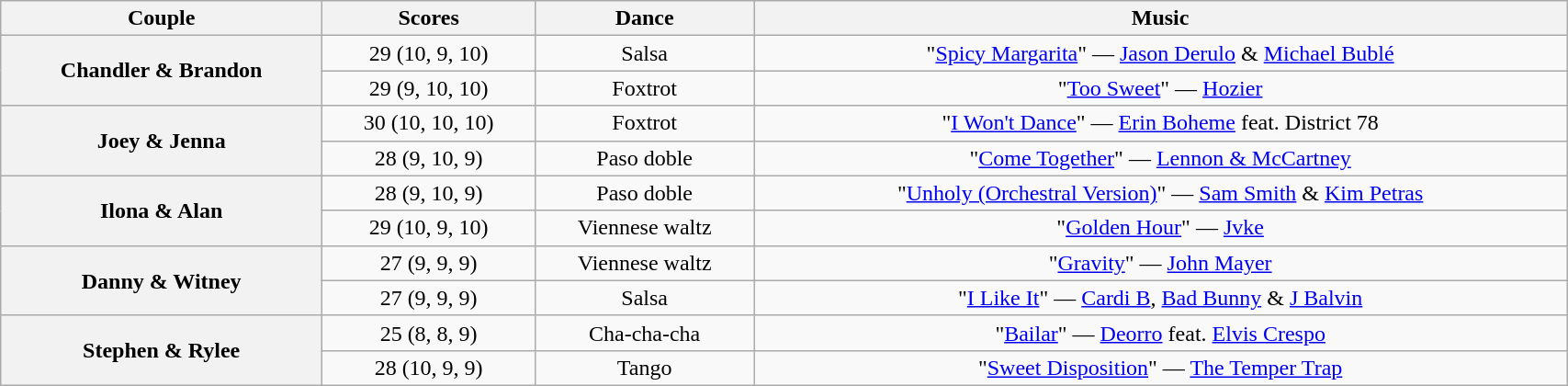<table class="wikitable sortable" style="text-align:center; width: 90%">
<tr>
<th scope="col">Couple</th>
<th scope="col">Scores</th>
<th scope="col" class="unsortable">Dance</th>
<th scope="col" class="unsortable">Music</th>
</tr>
<tr>
<th rowspan="2" scope="row">Chandler & Brandon</th>
<td>29 (10, 9, 10)</td>
<td>Salsa</td>
<td>"<a href='#'>Spicy Margarita</a>" — <a href='#'>Jason Derulo</a> & <a href='#'>Michael Bublé</a></td>
</tr>
<tr>
<td>29 (9, 10, 10)</td>
<td>Foxtrot</td>
<td>"<a href='#'>Too Sweet</a>" — <a href='#'>Hozier</a></td>
</tr>
<tr>
<th rowspan="2" scope="row">Joey & Jenna</th>
<td>30 (10, 10, 10)</td>
<td>Foxtrot</td>
<td>"<a href='#'>I Won't Dance</a>" — <a href='#'>Erin Boheme</a> feat. District 78</td>
</tr>
<tr>
<td>28 (9, 10, 9)</td>
<td>Paso doble</td>
<td>"<a href='#'>Come Together</a>" — <a href='#'>Lennon & McCartney</a></td>
</tr>
<tr>
<th rowspan="2" scope="row">Ilona & Alan</th>
<td>28 (9, 10, 9)</td>
<td>Paso doble</td>
<td>"<a href='#'>Unholy (Orchestral Version)</a>" — <a href='#'>Sam Smith</a> & <a href='#'>Kim Petras</a></td>
</tr>
<tr>
<td>29 (10, 9, 10)</td>
<td>Viennese waltz</td>
<td>"<a href='#'>Golden Hour</a>" — <a href='#'>Jvke</a></td>
</tr>
<tr>
<th rowspan="2" scope="row">Danny & Witney</th>
<td>27 (9, 9, 9)</td>
<td>Viennese waltz</td>
<td>"<a href='#'>Gravity</a>" — <a href='#'>John Mayer</a></td>
</tr>
<tr>
<td>27 (9, 9, 9)</td>
<td>Salsa</td>
<td>"<a href='#'>I Like It</a>" — <a href='#'>Cardi B</a>, <a href='#'>Bad Bunny</a> & <a href='#'>J Balvin</a></td>
</tr>
<tr>
<th rowspan="2" scope="row">Stephen & Rylee</th>
<td>25 (8, 8, 9)</td>
<td>Cha-cha-cha</td>
<td>"<a href='#'>Bailar</a>" — <a href='#'>Deorro</a> feat. <a href='#'>Elvis Crespo</a></td>
</tr>
<tr>
<td>28 (10, 9, 9)</td>
<td>Tango</td>
<td>"<a href='#'>Sweet Disposition</a>" — <a href='#'>The Temper Trap</a></td>
</tr>
</table>
